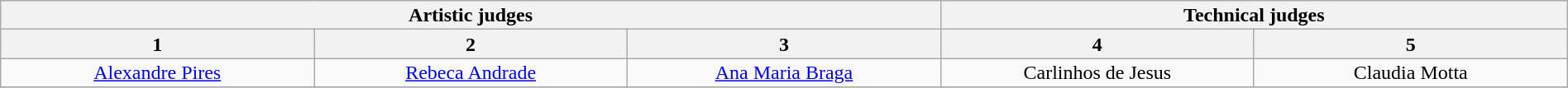<table class="wikitable" style="font-size:100%; line-height:16px; text-align:center" width="100%">
<tr>
<th colspan=3>Artistic judges</th>
<th colspan=2>Technical judges</th>
</tr>
<tr>
<th width="20.0%">1</th>
<th width="20.0%">2</th>
<th width="20.0%">3</th>
<th width="20.0%">4</th>
<th width="20.0%">5</th>
</tr>
<tr>
<td><a href='#'>Alexandre Pires</a></td>
<td><a href='#'>Rebeca Andrade</a></td>
<td><a href='#'>Ana Maria Braga</a></td>
<td>Carlinhos de Jesus</td>
<td>Claudia Motta</td>
</tr>
<tr>
</tr>
</table>
